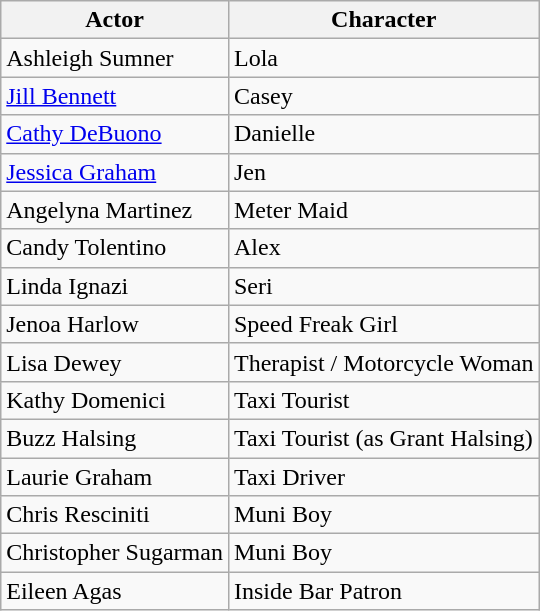<table class="wikitable">
<tr>
<th>Actor</th>
<th>Character</th>
</tr>
<tr>
<td>Ashleigh Sumner</td>
<td>Lola</td>
</tr>
<tr>
<td><a href='#'>Jill Bennett</a></td>
<td>Casey</td>
</tr>
<tr>
<td><a href='#'>Cathy DeBuono</a></td>
<td>Danielle</td>
</tr>
<tr>
<td><a href='#'>Jessica Graham</a></td>
<td>Jen</td>
</tr>
<tr>
<td>Angelyna Martinez</td>
<td>Meter Maid</td>
</tr>
<tr>
<td>Candy Tolentino</td>
<td>Alex</td>
</tr>
<tr>
<td>Linda Ignazi</td>
<td>Seri</td>
</tr>
<tr>
<td>Jenoa Harlow</td>
<td>Speed Freak Girl</td>
</tr>
<tr>
<td>Lisa Dewey</td>
<td>Therapist / Motorcycle Woman</td>
</tr>
<tr>
<td>Kathy Domenici</td>
<td>Taxi Tourist</td>
</tr>
<tr>
<td>Buzz Halsing</td>
<td>Taxi Tourist (as Grant Halsing)</td>
</tr>
<tr>
<td>Laurie Graham</td>
<td>Taxi Driver</td>
</tr>
<tr>
<td>Chris Resciniti</td>
<td>Muni Boy</td>
</tr>
<tr>
<td>Christopher Sugarman</td>
<td>Muni Boy</td>
</tr>
<tr>
<td>Eileen Agas</td>
<td>Inside Bar Patron</td>
</tr>
</table>
